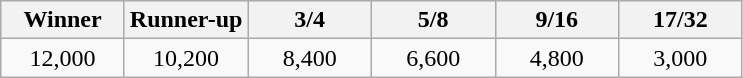<table class="wikitable" style="text-align:center">
<tr>
<th width="75">Winner</th>
<th width="75">Runner-up</th>
<th width="75">3/4</th>
<th width="75">5/8</th>
<th width="75">9/16</th>
<th width="75">17/32</th>
</tr>
<tr>
<td>12,000</td>
<td>10,200</td>
<td>8,400</td>
<td>6,600</td>
<td>4,800</td>
<td>3,000</td>
</tr>
</table>
